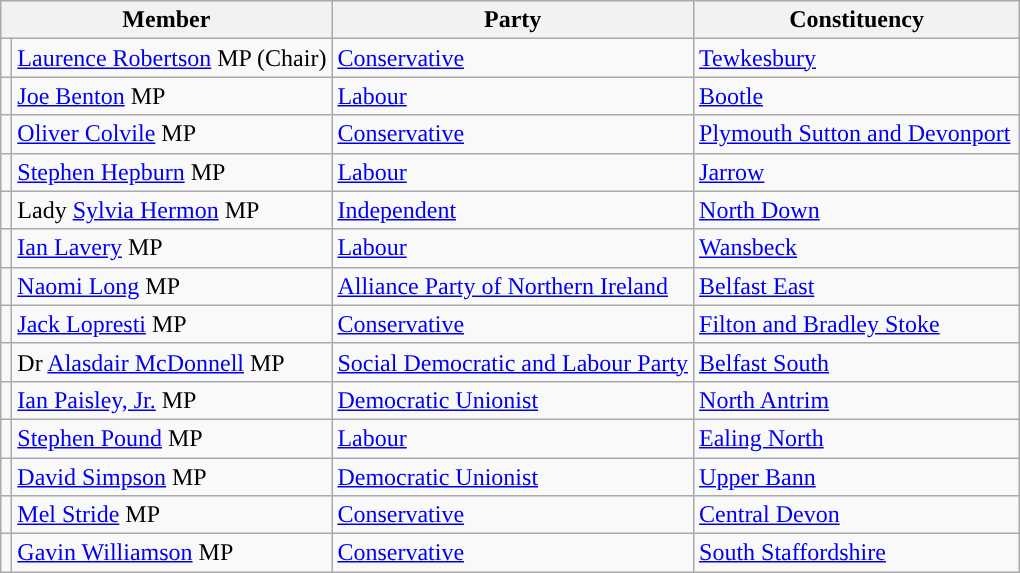<table class="wikitable">
<tr>
<th width="160px" colspan="2" valign="top">Member</th>
<th valign="top">Party</th>
<th width="210px" valign="top">Constituency</th>
</tr>
<tr>
<td style="color:inherit;background:"></td>
<td><a href='#'>Laurence Robertson</a> MP (Chair)</td>
<td><a href='#'>Conservative</a></td>
<td><a href='#'>Tewkesbury</a></td>
</tr>
<tr>
<td style="color:inherit;background:"></td>
<td><a href='#'>Joe Benton</a> MP</td>
<td><a href='#'>Labour</a></td>
<td><a href='#'>Bootle</a></td>
</tr>
<tr>
<td style="color:inherit;background:"></td>
<td><a href='#'>Oliver Colvile</a> MP</td>
<td><a href='#'>Conservative</a></td>
<td><a href='#'>Plymouth Sutton and Devonport</a></td>
</tr>
<tr>
<td style="color:inherit;background:"></td>
<td><a href='#'>Stephen Hepburn</a> MP</td>
<td><a href='#'>Labour</a></td>
<td><a href='#'>Jarrow</a></td>
</tr>
<tr>
<td style="color:inherit;background:"></td>
<td>Lady <a href='#'>Sylvia Hermon</a> MP</td>
<td><a href='#'>Independent</a></td>
<td><a href='#'>North Down</a></td>
</tr>
<tr>
<td style="color:inherit;background:"></td>
<td><a href='#'>Ian Lavery</a> MP</td>
<td><a href='#'>Labour</a></td>
<td><a href='#'>Wansbeck</a></td>
</tr>
<tr>
<td style="color:inherit;background:"></td>
<td><a href='#'>Naomi Long</a> MP</td>
<td><a href='#'>Alliance Party of Northern Ireland</a></td>
<td><a href='#'>Belfast East</a></td>
</tr>
<tr>
<td style="color:inherit;background:"></td>
<td><a href='#'>Jack Lopresti</a> MP</td>
<td><a href='#'>Conservative</a></td>
<td><a href='#'>Filton and Bradley Stoke</a></td>
</tr>
<tr>
<td style="color:inherit;background:"></td>
<td>Dr <a href='#'>Alasdair McDonnell</a> MP</td>
<td><a href='#'>Social Democratic and Labour Party</a></td>
<td><a href='#'>Belfast South</a></td>
</tr>
<tr>
<td style="color:inherit;background:"></td>
<td><a href='#'>Ian Paisley, Jr.</a> MP</td>
<td><a href='#'>Democratic Unionist</a></td>
<td><a href='#'>North Antrim</a></td>
</tr>
<tr>
<td style="color:inherit;background:"></td>
<td><a href='#'>Stephen Pound</a> MP</td>
<td><a href='#'>Labour</a></td>
<td><a href='#'>Ealing North</a></td>
</tr>
<tr>
<td style="color:inherit;background:"></td>
<td><a href='#'>David Simpson</a> MP</td>
<td><a href='#'>Democratic Unionist</a></td>
<td><a href='#'>Upper Bann</a></td>
</tr>
<tr>
<td style="color:inherit;background:"></td>
<td><a href='#'>Mel Stride</a> MP</td>
<td><a href='#'>Conservative</a></td>
<td><a href='#'>Central Devon</a></td>
</tr>
<tr>
<td style="color:inherit;background:"></td>
<td><a href='#'>Gavin Williamson</a> MP</td>
<td><a href='#'>Conservative</a></td>
<td><a href='#'>South Staffordshire</a></td>
</tr>
</table>
